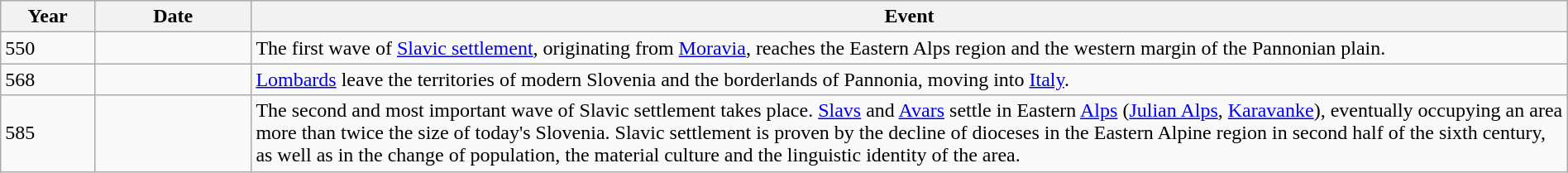<table class="wikitable" width="100%">
<tr>
<th style="width:6%">Year</th>
<th style="width:10%">Date</th>
<th>Event</th>
</tr>
<tr>
<td>550</td>
<td></td>
<td>The first wave of <a href='#'>Slavic settlement</a>, originating from <a href='#'>Moravia</a>, reaches the Eastern Alps region and the western margin of the Pannonian plain.</td>
</tr>
<tr>
<td>568</td>
<td></td>
<td><a href='#'>Lombards</a> leave the territories of modern Slovenia and the borderlands of Pannonia, moving into <a href='#'>Italy</a>.</td>
</tr>
<tr>
<td>585</td>
<td></td>
<td>The second and most important wave of Slavic settlement takes place. <a href='#'>Slavs</a> and <a href='#'>Avars</a> settle in Eastern <a href='#'>Alps</a> (<a href='#'>Julian Alps</a>, <a href='#'>Karavanke</a>), eventually occupying an area more than twice the size of today's Slovenia. Slavic settlement is proven by the decline of dioceses in the Eastern Alpine region in second half of the sixth century, as well as in the change of population, the material culture and the linguistic identity of the area.</td>
</tr>
</table>
